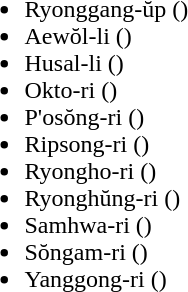<table>
<tr>
<td valign="top"><br><ul><li>Ryonggang-ŭp ()</li><li>Aewŏl-li ()</li><li>Husal-li ()</li><li>Okto-ri ()</li><li>P'osŏng-ri ()</li><li>Ripsong-ri ()</li><li>Ryongho-ri ()</li><li>Ryonghŭng-ri ()</li><li>Samhwa-ri ()</li><li>Sŏngam-ri ()</li><li>Yanggong-ri ()</li></ul></td>
</tr>
</table>
